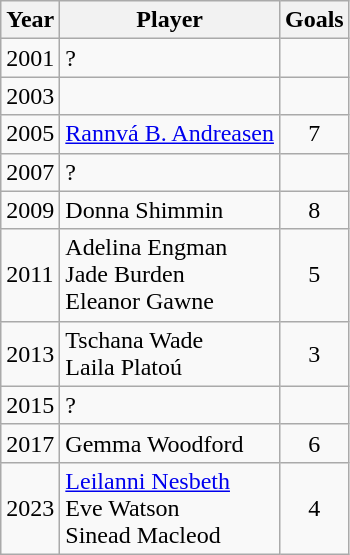<table class="wikitable">
<tr>
<th>Year</th>
<th>Player</th>
<th>Goals</th>
</tr>
<tr>
<td>2001</td>
<td>?</td>
<td align=center></td>
</tr>
<tr>
<td>2003</td>
<td></td>
<td align=center></td>
</tr>
<tr>
<td>2005</td>
<td> <a href='#'>Rannvá B. Andreasen</a></td>
<td align=center>7</td>
</tr>
<tr>
<td>2007</td>
<td>?</td>
<td align=center></td>
</tr>
<tr>
<td>2009</td>
<td> Donna Shimmin</td>
<td align=center>8</td>
</tr>
<tr>
<td>2011</td>
<td> Adelina Engman <br>  Jade Burden <br>  Eleanor Gawne</td>
<td align=center>5</td>
</tr>
<tr>
<td>2013</td>
<td> Tschana Wade<br> Laila Platoú</td>
<td align=center>3</td>
</tr>
<tr>
<td>2015</td>
<td>?</td>
<td></td>
</tr>
<tr>
<td>2017</td>
<td> Gemma Woodford</td>
<td align=center>6</td>
</tr>
<tr>
<td>2023</td>
<td> <a href='#'>Leilanni Nesbeth</a> <br> Eve Watson <br> Sinead Macleod</td>
<td align=center>4</td>
</tr>
</table>
